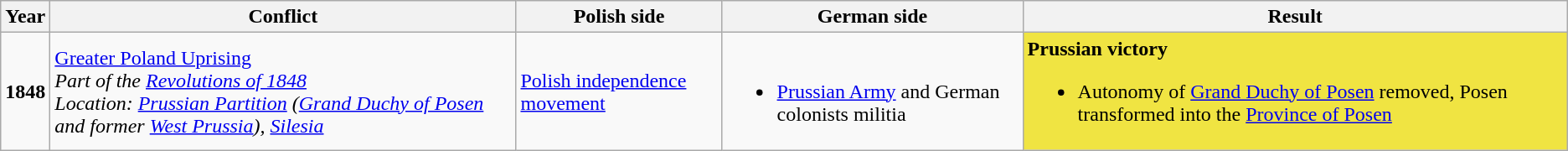<table class="wikitable">
<tr>
<th>Year</th>
<th>Conflict</th>
<th>Polish side</th>
<th>German side</th>
<th>Result</th>
</tr>
<tr>
<td><strong>1848</strong></td>
<td><a href='#'>Greater Poland Uprising</a><br><em>Part of the <a href='#'>Revolutions of 1848</a></em><br><em>Location: <a href='#'>Prussian Partition</a> (<a href='#'>Grand Duchy of Posen</a> and former <a href='#'>West Prussia</a>), <a href='#'>Silesia</a></em></td>
<td><a href='#'>Polish independence movement</a></td>
<td><br><ul><li><a href='#'>Prussian Army</a> and German colonists militia</li></ul></td>
<td bgcolor="#F0E442"><strong>Prussian victory</strong><br><ul><li>Autonomy of <a href='#'>Grand Duchy of Posen</a> removed, Posen transformed into the <a href='#'>Province of Posen</a></li></ul></td>
</tr>
</table>
